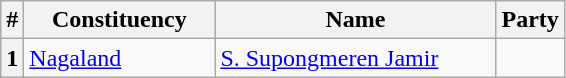<table class="wikitable sortable">
<tr>
<th>#</th>
<th style="width:120px">Constituency</th>
<th style="width:180px">Name</th>
<th colspan=2>Party</th>
</tr>
<tr>
<th>1</th>
<td><a href='#'>Nagaland</a></td>
<td><a href='#'>S. Supongmeren Jamir</a></td>
<td></td>
</tr>
</table>
